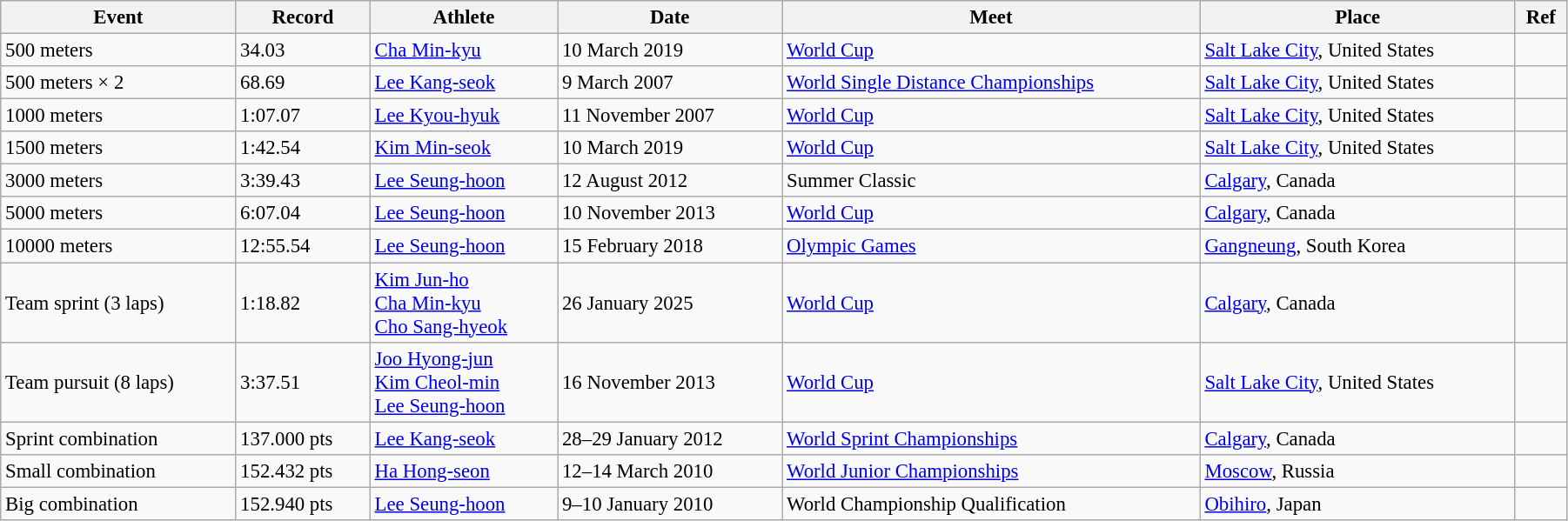<table class="wikitable" style="font-size:95%; width: 95%;">
<tr>
<th>Event</th>
<th>Record</th>
<th>Athlete</th>
<th>Date</th>
<th>Meet</th>
<th>Place</th>
<th>Ref</th>
</tr>
<tr>
<td>500 meters</td>
<td>34.03</td>
<td><a href='#'>Cha Min-kyu</a></td>
<td>10 March 2019</td>
<td><a href='#'>World Cup</a></td>
<td><a href='#'>Salt Lake City</a>, United States</td>
<td></td>
</tr>
<tr>
<td>500 meters × 2</td>
<td>68.69</td>
<td><a href='#'>Lee Kang-seok</a></td>
<td>9 March 2007</td>
<td><a href='#'>World Single Distance Championships</a></td>
<td><a href='#'>Salt Lake City</a>, United States</td>
<td></td>
</tr>
<tr>
<td>1000 meters</td>
<td>1:07.07</td>
<td><a href='#'>Lee Kyou-hyuk</a></td>
<td>11 November 2007</td>
<td><a href='#'>World Cup</a></td>
<td><a href='#'>Salt Lake City</a>, United States</td>
<td></td>
</tr>
<tr>
<td>1500 meters</td>
<td>1:42.54</td>
<td><a href='#'>Kim Min-seok</a></td>
<td>10 March 2019</td>
<td><a href='#'>World Cup</a></td>
<td><a href='#'>Salt Lake City</a>, United States</td>
<td></td>
</tr>
<tr>
<td>3000 meters</td>
<td>3:39.43</td>
<td><a href='#'>Lee Seung-hoon</a></td>
<td>12 August 2012</td>
<td>Summer Classic</td>
<td><a href='#'>Calgary</a>, Canada</td>
<td></td>
</tr>
<tr>
<td>5000 meters</td>
<td>6:07.04</td>
<td><a href='#'>Lee Seung-hoon</a></td>
<td>10 November 2013</td>
<td><a href='#'>World Cup</a></td>
<td><a href='#'>Calgary</a>, Canada</td>
<td></td>
</tr>
<tr>
<td>10000 meters</td>
<td>12:55.54</td>
<td><a href='#'>Lee Seung-hoon</a></td>
<td>15 February 2018</td>
<td><a href='#'>Olympic Games</a></td>
<td><a href='#'>Gangneung</a>, South Korea</td>
<td></td>
</tr>
<tr>
<td>Team sprint (3 laps)</td>
<td>1:18.82</td>
<td><a href='#'>Kim Jun-ho</a><br><a href='#'>Cha Min-kyu</a><br><a href='#'>Cho Sang-hyeok</a></td>
<td>26 January 2025</td>
<td><a href='#'>World Cup</a></td>
<td><a href='#'>Calgary</a>, Canada</td>
<td></td>
</tr>
<tr>
<td>Team pursuit (8 laps)</td>
<td>3:37.51</td>
<td><a href='#'>Joo Hyong-jun</a><br><a href='#'>Kim Cheol-min</a><br><a href='#'>Lee Seung-hoon</a></td>
<td>16 November 2013</td>
<td><a href='#'>World Cup</a></td>
<td><a href='#'>Salt Lake City</a>, United States</td>
<td></td>
</tr>
<tr>
<td>Sprint combination</td>
<td>137.000 pts</td>
<td><a href='#'>Lee Kang-seok</a></td>
<td>28–29 January 2012</td>
<td><a href='#'>World Sprint Championships</a></td>
<td><a href='#'>Calgary</a>, Canada</td>
<td></td>
</tr>
<tr>
<td>Small combination</td>
<td>152.432 pts</td>
<td><a href='#'>Ha Hong-seon</a></td>
<td>12–14 March 2010</td>
<td><a href='#'>World Junior Championships</a></td>
<td><a href='#'>Moscow</a>, Russia</td>
<td></td>
</tr>
<tr>
<td>Big combination</td>
<td>152.940 pts</td>
<td><a href='#'>Lee Seung-hoon</a></td>
<td>9–10 January 2010</td>
<td>World Championship Qualification</td>
<td><a href='#'>Obihiro</a>, Japan</td>
<td></td>
</tr>
</table>
